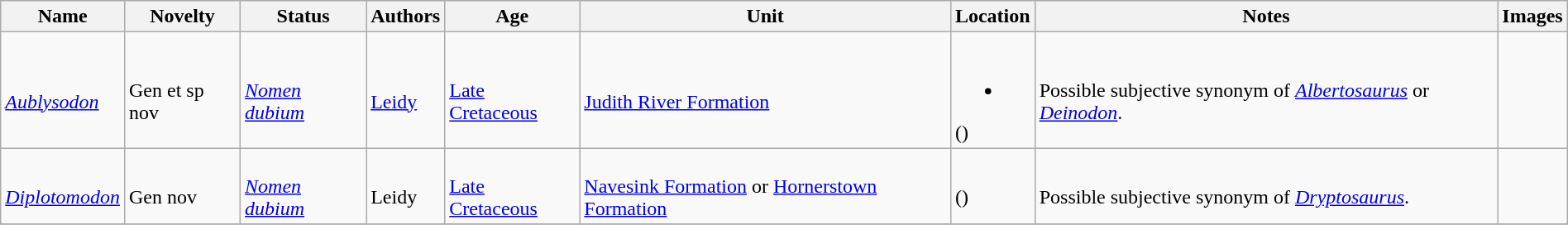<table class="wikitable sortable" align="center" width="100%">
<tr>
<th>Name</th>
<th>Novelty</th>
<th>Status</th>
<th>Authors</th>
<th>Age</th>
<th>Unit</th>
<th>Location</th>
<th>Notes</th>
<th>Images</th>
</tr>
<tr>
<td><br><em><a href='#'>Aublysodon</a></em></td>
<td><br>Gen et sp nov</td>
<td><br><em><a href='#'>Nomen dubium</a></em></td>
<td><br><a href='#'>Leidy</a></td>
<td><br><a href='#'>Late Cretaceous</a></td>
<td><br><a href='#'>Judith River Formation</a></td>
<td><br><ul><li></li></ul>()</td>
<td><br>Possible subjective synonym of <em><a href='#'>Albertosaurus</a></em> or <em><a href='#'>Deinodon</a></em>.</td>
<td><br></td>
</tr>
<tr>
<td><br><em><a href='#'>Diplotomodon</a></em></td>
<td><br>Gen nov</td>
<td><br><em><a href='#'>Nomen dubium</a></em></td>
<td><br>Leidy</td>
<td><br><a href='#'>Late Cretaceous</a></td>
<td><br><a href='#'>Navesink Formation</a> or <a href='#'>Hornerstown Formation</a></td>
<td><br>
()</td>
<td><br>Possible subjective synonym of <em><a href='#'>Dryptosaurus</a></em>.</td>
<td></td>
</tr>
<tr>
</tr>
</table>
